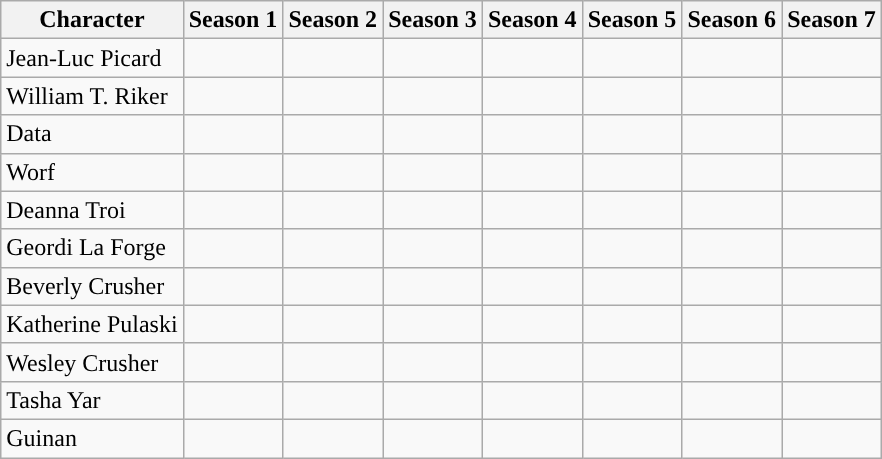<table class="wikitable">
<tr>
<th>Character</th>
<th>Season 1</th>
<th>Season 2</th>
<th>Season 3</th>
<th>Season 4</th>
<th>Season 5</th>
<th>Season 6</th>
<th>Season 7</th>
</tr>
<tr>
<td>Jean-Luc Picard</td>
<td></td>
<td></td>
<td></td>
<td></td>
<td></td>
<td></td>
<td></td>
</tr>
<tr>
<td>William T. Riker</td>
<td></td>
<td></td>
<td></td>
<td></td>
<td></td>
<td></td>
<td></td>
</tr>
<tr>
<td>Data</td>
<td></td>
<td></td>
<td></td>
<td></td>
<td></td>
<td></td>
<td></td>
</tr>
<tr>
<td>Worf</td>
<td></td>
<td></td>
<td></td>
<td></td>
<td></td>
<td></td>
<td></td>
</tr>
<tr>
<td>Deanna Troi</td>
<td></td>
<td></td>
<td></td>
<td></td>
<td></td>
<td></td>
<td></td>
</tr>
<tr>
<td>Geordi La Forge</td>
<td></td>
<td></td>
<td></td>
<td></td>
<td></td>
<td></td>
<td></td>
</tr>
<tr>
<td>Beverly Crusher</td>
<td></td>
<td></td>
<td></td>
<td></td>
<td></td>
<td></td>
<td></td>
</tr>
<tr>
<td>Katherine Pulaski</td>
<td></td>
<td></td>
<td></td>
<td></td>
<td></td>
<td></td>
<td></td>
</tr>
<tr>
<td>Wesley Crusher</td>
<td></td>
<td></td>
<td></td>
<td></td>
<td></td>
<td></td>
<td></td>
</tr>
<tr>
<td>Tasha Yar</td>
<td></td>
<td></td>
<td></td>
<td></td>
<td></td>
<td></td>
<td></td>
</tr>
<tr>
<td>Guinan</td>
<td></td>
<td></td>
<td></td>
<td></td>
<td></td>
<td></td>
<td></td>
</tr>
</table>
